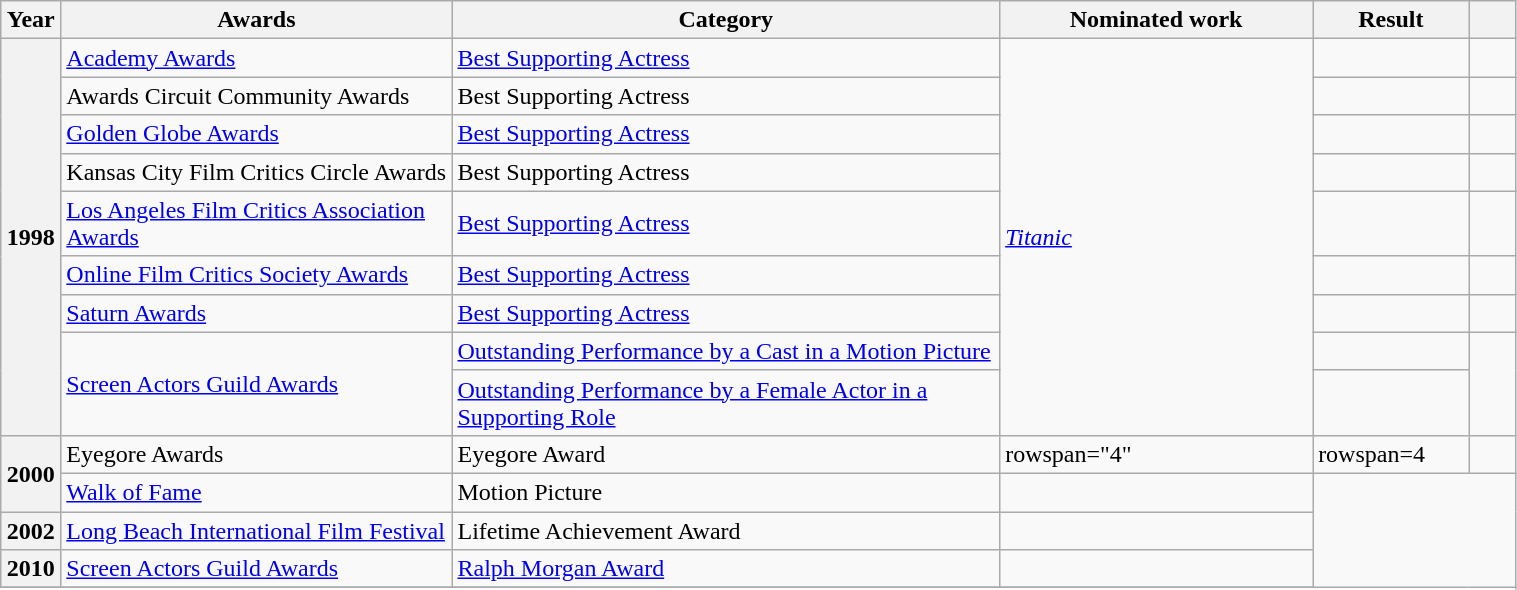<table class="wikitable plainrowheaders" style="width:80%;">
<tr>
<th width=2%>Year</th>
<th width=25%>Awards</th>
<th style="width:35%;">Category</th>
<th style="width:20%;">Nominated work</th>
<th style="width:10%;">Result</th>
<th width=3%></th>
</tr>
<tr>
<th rowspan="9" scope="row">1998</th>
<td><a href='#'>Academy Awards</a></td>
<td><a href='#'>Best Supporting Actress</a></td>
<td rowspan="9"><em><a href='#'>Titanic</a></em></td>
<td></td>
<td align="center"></td>
</tr>
<tr>
<td>Awards Circuit Community Awards</td>
<td>Best Supporting Actress</td>
<td></td>
<td align="center"></td>
</tr>
<tr>
<td><a href='#'>Golden Globe Awards</a></td>
<td><a href='#'>Best Supporting Actress</a></td>
<td></td>
<td align="center"></td>
</tr>
<tr>
<td>Kansas City Film Critics Circle Awards</td>
<td>Best Supporting Actress</td>
<td></td>
<td align="center"></td>
</tr>
<tr>
<td><a href='#'>Los Angeles Film Critics Association Awards</a></td>
<td><a href='#'>Best Supporting Actress</a></td>
<td></td>
<td align=center></td>
</tr>
<tr>
<td><a href='#'>Online Film Critics Society Awards</a></td>
<td><a href='#'>Best Supporting Actress</a></td>
<td></td>
<td align=center></td>
</tr>
<tr>
<td><a href='#'>Saturn Awards</a></td>
<td><a href='#'>Best Supporting Actress</a></td>
<td></td>
<td align="center"></td>
</tr>
<tr>
<td rowspan="2"><a href='#'>Screen Actors Guild Awards</a></td>
<td><a href='#'>Outstanding Performance by a Cast in a Motion Picture</a></td>
<td></td>
<td align="center" rowspan="2"></td>
</tr>
<tr>
<td><a href='#'>Outstanding Performance by a Female Actor in a Supporting Role</a></td>
<td></td>
</tr>
<tr>
<th rowspan="2" scope="row">2000</th>
<td>Eyegore Awards</td>
<td>Eyegore Award</td>
<td>rowspan="4" </td>
<td>rowspan=4 </td>
<td align="center"></td>
</tr>
<tr>
<td><a href='#'>Walk of Fame</a></td>
<td>Motion Picture</td>
<td align="center"></td>
</tr>
<tr>
<th scope="row">2002</th>
<td><a href='#'>Long Beach International Film Festival</a></td>
<td>Lifetime Achievement Award</td>
<td align="center"></td>
</tr>
<tr>
<th scope="row">2010</th>
<td><a href='#'>Screen Actors Guild Awards</a></td>
<td><a href='#'>Ralph Morgan Award</a></td>
<td align="center"></td>
</tr>
<tr>
</tr>
</table>
